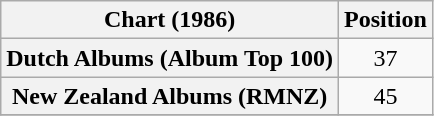<table class="wikitable sortable plainrowheaders" style="text-align:center">
<tr>
<th scope="col">Chart (1986)</th>
<th scope="col">Position</th>
</tr>
<tr>
<th scope="row">Dutch Albums (Album Top 100)</th>
<td>37</td>
</tr>
<tr>
<th scope="row">New Zealand Albums (RMNZ)</th>
<td>45</td>
</tr>
<tr>
</tr>
</table>
